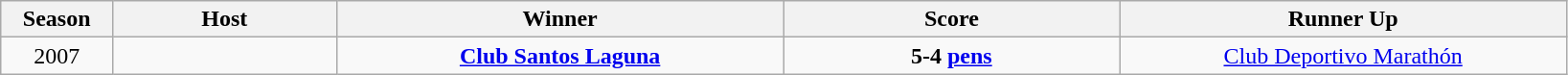<table class="wikitable" style="text-align: center;">
<tr>
<th width=5%>Season</th>
<th width=10%>Host</th>
<th width=20%>Winner</th>
<th width=15%>Score</th>
<th width=20%>Runner Up</th>
</tr>
<tr>
<td>2007<br></td>
<td></td>
<td><strong> <a href='#'>Club Santos Laguna</a></strong></td>
<td><strong>5-4 <a href='#'>pens</a></strong></td>
<td> <a href='#'>Club Deportivo Marathón</a></td>
</tr>
</table>
